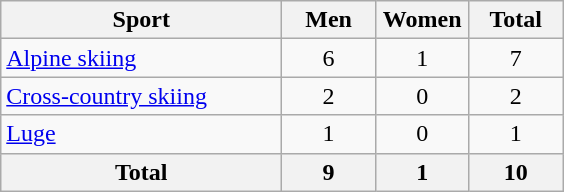<table class="wikitable sortable" style="text-align:center;">
<tr>
<th width=180>Sport</th>
<th width=55>Men</th>
<th width=55>Women</th>
<th width=55>Total</th>
</tr>
<tr>
<td align=left><a href='#'>Alpine skiing</a></td>
<td>6</td>
<td>1</td>
<td>7</td>
</tr>
<tr>
<td align=left><a href='#'>Cross-country skiing</a></td>
<td>2</td>
<td>0</td>
<td>2</td>
</tr>
<tr>
<td align=left><a href='#'>Luge</a></td>
<td>1</td>
<td>0</td>
<td>1</td>
</tr>
<tr>
<th>Total</th>
<th>9</th>
<th>1</th>
<th>10</th>
</tr>
</table>
